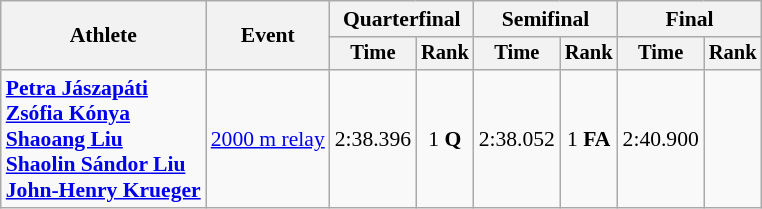<table class=wikitable style=font-size:90%;text-align:center>
<tr>
<th rowspan=2>Athlete</th>
<th rowspan=2>Event</th>
<th colspan=2>Quarterfinal</th>
<th colspan=2>Semifinal</th>
<th colspan=2>Final</th>
</tr>
<tr style=font-size:95%>
<th>Time</th>
<th>Rank</th>
<th>Time</th>
<th>Rank</th>
<th>Time</th>
<th>Rank</th>
</tr>
<tr>
<td align=left><strong><a href='#'>Petra Jászapáti</a><br><a href='#'>Zsófia Kónya</a><br><a href='#'>Shaoang Liu</a><br><a href='#'>Shaolin Sándor Liu</a><br><a href='#'>John-Henry Krueger</a></strong></td>
<td align=left><a href='#'>2000 m relay</a></td>
<td>2:38.396</td>
<td>1 <strong>Q</strong></td>
<td>2:38.052</td>
<td>1 <strong>FA</strong></td>
<td>2:40.900</td>
<td></td>
</tr>
</table>
